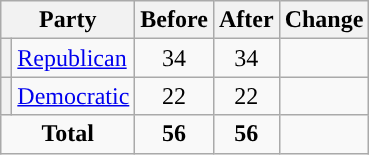<table class="wikitable" style="text-align:center;">
<tr>
<th colspan="2">Party</th>
<th>Before</th>
<th>After</th>
<th>Change</th>
</tr>
<tr>
<th style="background-color:"></th>
<td style="text-align:left;"><a href='#'>Republican</a></td>
<td>34</td>
<td>34</td>
<td></td>
</tr>
<tr>
<th style="background-color:"></th>
<td style="text-align:left;"><a href='#'>Democratic</a></td>
<td>22</td>
<td>22</td>
<td></td>
</tr>
<tr>
<td colspan="2"><strong>Total</strong></td>
<td><strong>56</strong></td>
<td><strong>56</strong></td>
<td></td>
</tr>
</table>
